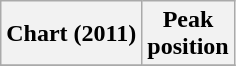<table class="wikitable plainrowheaders" style="text-align:center">
<tr>
<th scope="col">Chart (2011)</th>
<th scope="col">Peak<br> position</th>
</tr>
<tr>
</tr>
</table>
